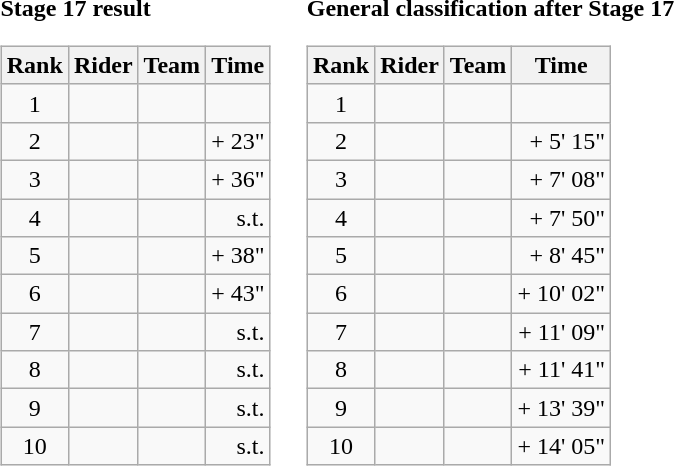<table>
<tr>
<td><strong>Stage 17 result</strong><br><table class="wikitable">
<tr>
<th scope="col">Rank</th>
<th scope="col">Rider</th>
<th scope="col">Team</th>
<th scope="col">Time</th>
</tr>
<tr>
<td style="text-align:center;">1</td>
<td></td>
<td></td>
<td style="text-align:right;"></td>
</tr>
<tr>
<td style="text-align:center;">2</td>
<td></td>
<td></td>
<td style="text-align:right;">+ 23"</td>
</tr>
<tr>
<td style="text-align:center;">3</td>
<td></td>
<td></td>
<td style="text-align:right;">+ 36"</td>
</tr>
<tr>
<td style="text-align:center;">4</td>
<td></td>
<td></td>
<td style="text-align:right;">s.t.</td>
</tr>
<tr>
<td style="text-align:center;">5</td>
<td></td>
<td></td>
<td style="text-align:right;">+ 38"</td>
</tr>
<tr>
<td style="text-align:center;">6</td>
<td></td>
<td></td>
<td style="text-align:right;">+ 43"</td>
</tr>
<tr>
<td style="text-align:center;">7</td>
<td></td>
<td></td>
<td style="text-align:right;">s.t.</td>
</tr>
<tr>
<td style="text-align:center;">8</td>
<td></td>
<td></td>
<td style="text-align:right;">s.t.</td>
</tr>
<tr>
<td style="text-align:center;">9</td>
<td></td>
<td></td>
<td style="text-align:right;">s.t.</td>
</tr>
<tr>
<td style="text-align:center;">10</td>
<td></td>
<td></td>
<td style="text-align:right;">s.t.</td>
</tr>
</table>
</td>
<td></td>
<td><strong>General classification after Stage 17</strong><br><table class="wikitable">
<tr>
<th scope="col">Rank</th>
<th scope="col">Rider</th>
<th scope="col">Team</th>
<th scope="col">Time</th>
</tr>
<tr>
<td style="text-align:center;">1</td>
<td></td>
<td></td>
<td style="text-align:right;"></td>
</tr>
<tr>
<td style="text-align:center;">2</td>
<td></td>
<td></td>
<td style="text-align:right;">+ 5' 15"</td>
</tr>
<tr>
<td style="text-align:center;">3</td>
<td></td>
<td></td>
<td style="text-align:right;">+ 7' 08"</td>
</tr>
<tr>
<td style="text-align:center;">4</td>
<td></td>
<td></td>
<td style="text-align:right;">+ 7' 50"</td>
</tr>
<tr>
<td style="text-align:center;">5</td>
<td></td>
<td></td>
<td style="text-align:right;">+ 8' 45"</td>
</tr>
<tr>
<td style="text-align:center;">6</td>
<td></td>
<td></td>
<td style="text-align:right;">+ 10' 02"</td>
</tr>
<tr>
<td style="text-align:center;">7</td>
<td></td>
<td></td>
<td style="text-align:right;">+ 11' 09"</td>
</tr>
<tr>
<td style="text-align:center;">8</td>
<td></td>
<td></td>
<td style="text-align:right;">+ 11' 41"</td>
</tr>
<tr>
<td style="text-align:center;">9</td>
<td></td>
<td></td>
<td style="text-align:right;">+ 13' 39"</td>
</tr>
<tr>
<td style="text-align:center;">10</td>
<td></td>
<td></td>
<td style="text-align:right;">+ 14' 05"</td>
</tr>
</table>
</td>
</tr>
</table>
